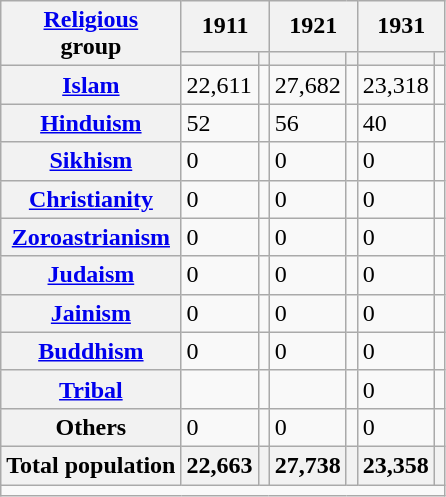<table class="wikitable sortable">
<tr>
<th rowspan="2"><a href='#'>Religious</a><br>group</th>
<th colspan="2">1911</th>
<th colspan="2">1921</th>
<th colspan="2">1931</th>
</tr>
<tr>
<th><a href='#'></a></th>
<th></th>
<th></th>
<th></th>
<th></th>
<th></th>
</tr>
<tr>
<th><a href='#'>Islam</a> </th>
<td>22,611</td>
<td></td>
<td>27,682</td>
<td></td>
<td>23,318</td>
<td></td>
</tr>
<tr>
<th><a href='#'>Hinduism</a> </th>
<td>52</td>
<td></td>
<td>56</td>
<td></td>
<td>40</td>
<td></td>
</tr>
<tr>
<th><a href='#'>Sikhism</a> </th>
<td>0</td>
<td></td>
<td>0</td>
<td></td>
<td>0</td>
<td></td>
</tr>
<tr>
<th><a href='#'>Christianity</a> </th>
<td>0</td>
<td></td>
<td>0</td>
<td></td>
<td>0</td>
<td></td>
</tr>
<tr>
<th><a href='#'>Zoroastrianism</a> </th>
<td>0</td>
<td></td>
<td>0</td>
<td></td>
<td>0</td>
<td></td>
</tr>
<tr>
<th><a href='#'>Judaism</a> </th>
<td>0</td>
<td></td>
<td>0</td>
<td></td>
<td>0</td>
<td></td>
</tr>
<tr>
<th><a href='#'>Jainism</a> </th>
<td>0</td>
<td></td>
<td>0</td>
<td></td>
<td>0</td>
<td></td>
</tr>
<tr>
<th><a href='#'>Buddhism</a> </th>
<td>0</td>
<td></td>
<td>0</td>
<td></td>
<td>0</td>
<td></td>
</tr>
<tr>
<th><a href='#'>Tribal</a></th>
<td></td>
<td></td>
<td></td>
<td></td>
<td>0</td>
<td></td>
</tr>
<tr>
<th>Others</th>
<td>0</td>
<td></td>
<td>0</td>
<td></td>
<td>0</td>
<td></td>
</tr>
<tr>
<th>Total population</th>
<th>22,663</th>
<th></th>
<th>27,738</th>
<th></th>
<th>23,358</th>
<th></th>
</tr>
<tr class="sortbottom">
<td colspan="11"></td>
</tr>
</table>
